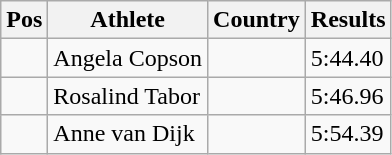<table class="wikitable">
<tr>
<th>Pos</th>
<th>Athlete</th>
<th>Country</th>
<th>Results</th>
</tr>
<tr>
<td align="center"></td>
<td>Angela Copson</td>
<td></td>
<td>5:44.40</td>
</tr>
<tr>
<td align="center"></td>
<td>Rosalind Tabor</td>
<td></td>
<td>5:46.96</td>
</tr>
<tr>
<td align="center"></td>
<td>Anne van Dijk</td>
<td></td>
<td>5:54.39</td>
</tr>
</table>
